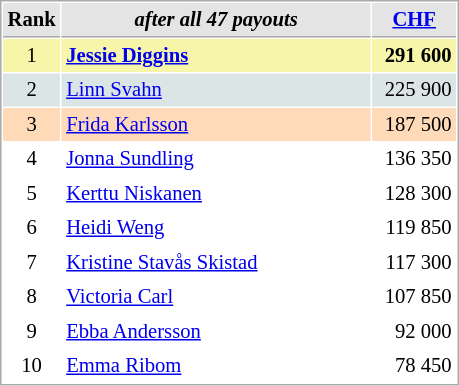<table cellspacing="1" cellpadding="3" style="border:1px solid #AAAAAA;font-size:86%">
<tr style="background-color: #E4E4E4;">
<th style="border-bottom:1px solid #AAAAAA; width: 10px;">Rank</th>
<th style="border-bottom:1px solid #AAAAAA; width: 200px;"><em>after all 47 payouts</em></th>
<th style="border-bottom:1px solid #AAAAAA; width: 50px;"><a href='#'>CHF</a></th>
</tr>
<tr style="background:#f7f6a8;">
<td align=center>1</td>
<td> <strong><a href='#'>Jessie Diggins</a></strong></td>
<td align=right><strong>291 600</strong></td>
</tr>
<tr style="background:#dce5e5;">
<td align=center>2</td>
<td> <a href='#'>Linn Svahn</a></td>
<td align=right>225 900</td>
</tr>
<tr style="background:#ffdab9;">
<td align=center>3</td>
<td> <a href='#'>Frida Karlsson</a></td>
<td align=right>187 500</td>
</tr>
<tr>
<td align=center>4</td>
<td> <a href='#'>Jonna Sundling</a></td>
<td align=right>136 350</td>
</tr>
<tr>
<td align=center>5</td>
<td> <a href='#'>Kerttu Niskanen</a></td>
<td align=right>128 300</td>
</tr>
<tr>
<td align=center>6</td>
<td> <a href='#'>Heidi Weng</a></td>
<td align=right>119 850</td>
</tr>
<tr>
<td align=center>7</td>
<td> <a href='#'>Kristine Stavås Skistad</a></td>
<td align=right>117 300</td>
</tr>
<tr>
<td align=center>8</td>
<td> <a href='#'>Victoria Carl</a></td>
<td align=right>107 850</td>
</tr>
<tr>
<td align=center>9</td>
<td> <a href='#'>Ebba Andersson</a></td>
<td align=right>92 000</td>
</tr>
<tr>
<td align=center>10</td>
<td> <a href='#'>Emma Ribom</a></td>
<td align=right>78 450</td>
</tr>
</table>
